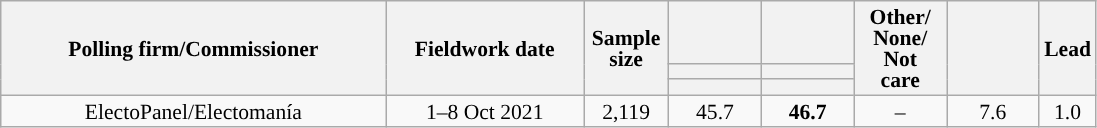<table class="wikitable collapsible collapsed" style="text-align:center; font-size:90%; line-height:14px;">
<tr style="height:42px;">
<th style="width:250px;" rowspan="3">Polling firm/Commissioner</th>
<th style="width:125px;" rowspan="3">Fieldwork date</th>
<th style="width:50px;" rowspan="3">Sample size</th>
<th style="width:55px;"></th>
<th style="width:55px;"></th>
<th style="width:55px;" rowspan="3">Other/<br>None/<br>Not<br>care</th>
<th style="width:55px;" rowspan="3"></th>
<th style="width:30px;" rowspan="3">Lead</th>
</tr>
<tr>
<th style="color:inherit;background:"></th>
<th style="color:inherit;background:"></th>
</tr>
<tr>
<th></th>
<th></th>
</tr>
<tr>
<td>ElectoPanel/Electomanía</td>
<td>1–8 Oct 2021</td>
<td>2,119</td>
<td>45.7</td>
<td><strong>46.7</strong></td>
<td>–</td>
<td>7.6</td>
<td style="background:">1.0</td>
</tr>
</table>
